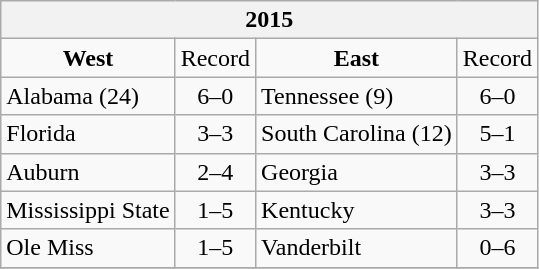<table class="wikitable">
<tr>
<th colspan=4>2015</th>
</tr>
<tr>
<td align=center><strong>West</strong></td>
<td align=center>Record</td>
<td align=center><strong>East</strong></td>
<td align=center>Record</td>
</tr>
<tr>
<td>Alabama (24)</td>
<td align=center>6–0</td>
<td>Tennessee (9)</td>
<td align=center>6–0</td>
</tr>
<tr>
<td>Florida</td>
<td align=center>3–3</td>
<td>South Carolina (12)</td>
<td align=center>5–1</td>
</tr>
<tr>
<td>Auburn</td>
<td align=center>2–4</td>
<td>Georgia</td>
<td align=center>3–3</td>
</tr>
<tr>
<td>Mississippi State</td>
<td align=center>1–5</td>
<td>Kentucky</td>
<td align=center>3–3</td>
</tr>
<tr>
<td>Ole Miss</td>
<td align=center>1–5</td>
<td>Vanderbilt</td>
<td align=center>0–6</td>
</tr>
<tr>
</tr>
</table>
